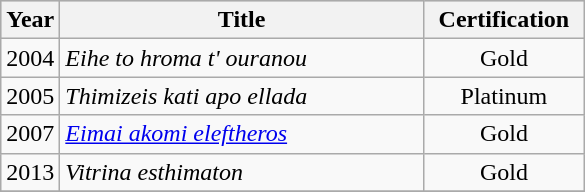<table class="wikitable"|width=100%>
<tr bgcolor="#CCCCCC">
<th width="20">Year</th>
<th width="235">Title</th>
<th width="100">Certification</th>
</tr>
<tr>
<td>2004</td>
<td><em>Eihe to hroma t' ouranou</em></td>
<td align="center">Gold</td>
</tr>
<tr>
<td>2005</td>
<td><em>Thimizeis kati apo ellada</em></td>
<td align="center">Platinum</td>
</tr>
<tr>
<td>2007</td>
<td><em><a href='#'>Eimai akomi eleftheros</a></em></td>
<td align="center">Gold</td>
</tr>
<tr>
<td>2013</td>
<td><em>Vitrina esthimaton</em></td>
<td align="center">Gold</td>
</tr>
<tr>
</tr>
</table>
